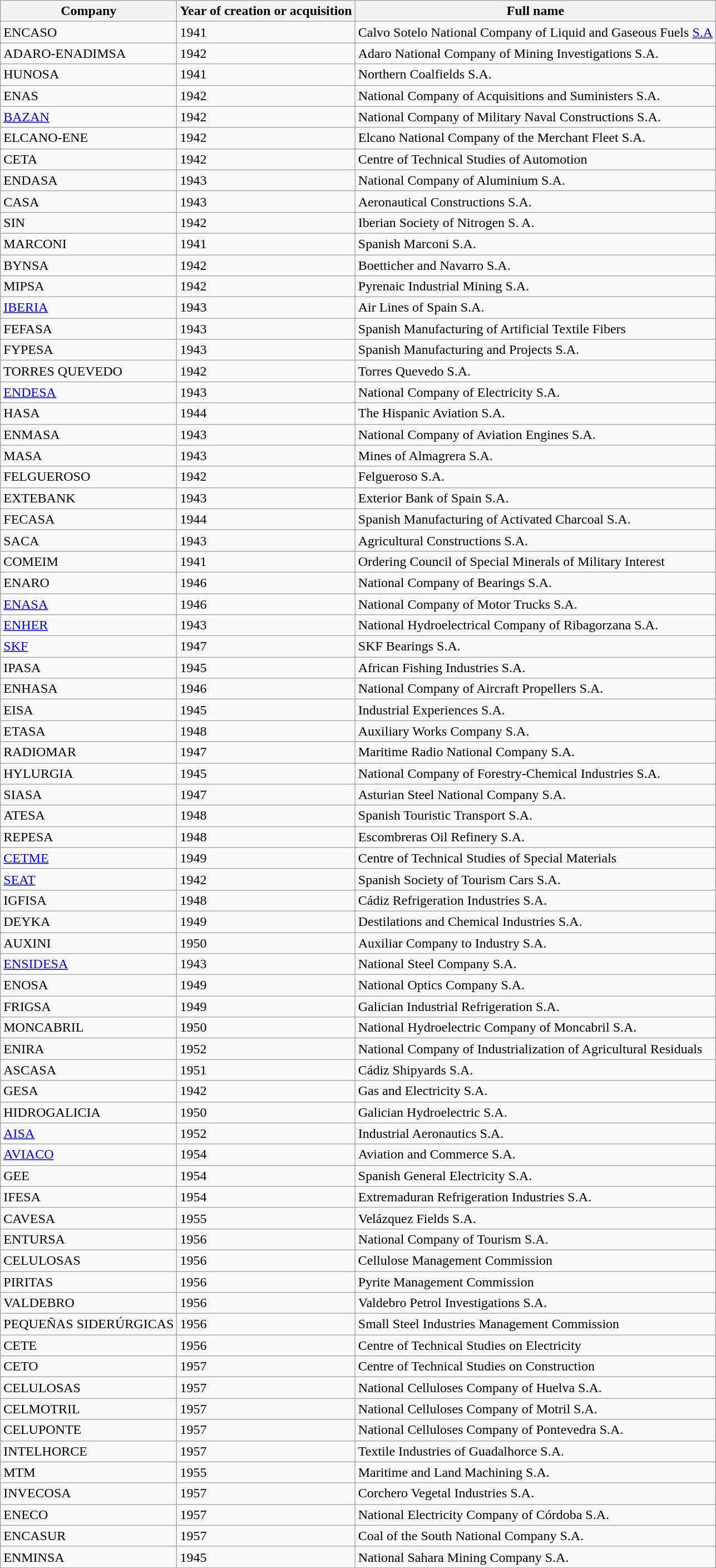<table class="wikitable sortable mw-collapsible mw-collapsed">
<tr>
<th>Company</th>
<th>Year of creation or acquisition</th>
<th>Full name</th>
</tr>
<tr>
<td>ENCASO</td>
<td>1941</td>
<td>Calvo Sotelo National Company of Liquid and Gaseous Fuels <a href='#'>S.A</a></td>
</tr>
<tr>
<td>ADARO-ENADIMSA</td>
<td>1942</td>
<td>Adaro National Company of Mining Investigations S.A.</td>
</tr>
<tr>
<td>HUNOSA</td>
<td>1941</td>
<td>Northern Coalfields S.A.</td>
</tr>
<tr>
<td>ENAS</td>
<td>1942</td>
<td>National Company of Acquisitions and Suministers S.A.</td>
</tr>
<tr>
<td><a href='#'>BAZAN</a></td>
<td>1942</td>
<td>National Company of Military Naval Constructions S.A.</td>
</tr>
<tr>
<td>ELCANO-ENE</td>
<td>1942</td>
<td>Elcano National Company of the Merchant Fleet S.A.</td>
</tr>
<tr>
<td>CETA</td>
<td>1942</td>
<td>Centre of Technical Studies of Automotion</td>
</tr>
<tr>
<td>ENDASA</td>
<td>1943</td>
<td>National Company of Aluminium S.A.</td>
</tr>
<tr>
<td>CASA</td>
<td>1943</td>
<td>Aeronautical Constructions S.A.</td>
</tr>
<tr>
<td>SIN</td>
<td>1942</td>
<td>Iberian Society of Nitrogen S. A.</td>
</tr>
<tr>
<td>MARCONI</td>
<td>1941</td>
<td>Spanish Marconi S.A.</td>
</tr>
<tr>
<td>BYNSA</td>
<td>1942</td>
<td>Boetticher and Navarro S.A.</td>
</tr>
<tr>
<td>MIPSA</td>
<td>1942</td>
<td>Pyrenaic Industrial Mining S.A.</td>
</tr>
<tr>
<td><a href='#'>IBERIA</a></td>
<td>1943</td>
<td>Air Lines of Spain S.A.</td>
</tr>
<tr>
<td>FEFASA</td>
<td>1943</td>
<td>Spanish Manufacturing of Artificial Textile Fibers</td>
</tr>
<tr>
<td>FYPESA</td>
<td>1943</td>
<td>Spanish Manufacturing and Projects S.A.</td>
</tr>
<tr>
<td>TORRES QUEVEDO</td>
<td>1942</td>
<td>Torres Quevedo S.A.</td>
</tr>
<tr>
<td><a href='#'>ENDESA</a></td>
<td>1943</td>
<td>National Company of Electricity S.A.</td>
</tr>
<tr>
<td>HASA</td>
<td>1944</td>
<td>The Hispanic Aviation S.A.</td>
</tr>
<tr>
<td>ENMASA</td>
<td>1943</td>
<td>National Company of Aviation Engines S.A.</td>
</tr>
<tr>
<td>MASA</td>
<td>1943</td>
<td>Mines of Almagrera S.A.</td>
</tr>
<tr>
<td>FELGUEROSO</td>
<td>1942</td>
<td>Felgueroso S.A.</td>
</tr>
<tr>
<td>EXTEBANK</td>
<td>1943</td>
<td>Exterior Bank of Spain S.A.</td>
</tr>
<tr>
<td>FECASA</td>
<td>1944</td>
<td>Spanish Manufacturing of Activated Charcoal S.A.</td>
</tr>
<tr>
<td>SACA</td>
<td>1943</td>
<td>Agricultural Constructions S.A.</td>
</tr>
<tr>
<td>COMEIM</td>
<td>1941</td>
<td>Ordering Council of Special Minerals of Military Interest</td>
</tr>
<tr>
<td>ENARO</td>
<td>1946</td>
<td>National Company of Bearings S.A.</td>
</tr>
<tr>
<td><a href='#'>ENASA</a></td>
<td>1946</td>
<td>National Company of Motor Trucks S.A.</td>
</tr>
<tr>
<td><a href='#'>ENHER</a></td>
<td>1943</td>
<td>National Hydroelectrical Company of Ribagorzana S.A.</td>
</tr>
<tr>
<td><a href='#'>SKF</a></td>
<td>1947</td>
<td>SKF Bearings S.A.</td>
</tr>
<tr>
<td>IPASA</td>
<td>1945</td>
<td>African Fishing Industries S.A.</td>
</tr>
<tr>
<td>ENHASA</td>
<td>1946</td>
<td>National Company of Aircraft Propellers S.A.</td>
</tr>
<tr>
<td>EISA</td>
<td>1945</td>
<td>Industrial Experiences S.A.</td>
</tr>
<tr>
<td>ETASA</td>
<td>1948</td>
<td>Auxiliary Works Company S.A.</td>
</tr>
<tr>
<td>RADIOMAR</td>
<td>1947</td>
<td>Maritime Radio National Company S.A.</td>
</tr>
<tr>
<td>HYLURGIA</td>
<td>1945</td>
<td>National Company of Forestry-Chemical Industries S.A.</td>
</tr>
<tr>
<td>SIASA</td>
<td>1947</td>
<td>Asturian Steel National Company S.A.</td>
</tr>
<tr>
<td>ATESA</td>
<td>1948</td>
<td>Spanish Touristic Transport S.A.</td>
</tr>
<tr>
<td>REPESA</td>
<td>1948</td>
<td>Escombreras Oil Refinery S.A.</td>
</tr>
<tr>
<td><a href='#'>CETME</a></td>
<td>1949</td>
<td>Centre of Technical Studies of Special Materials</td>
</tr>
<tr>
<td><a href='#'>SEAT</a></td>
<td>1942</td>
<td>Spanish Society of Tourism Cars S.A.</td>
</tr>
<tr>
<td>IGFISA</td>
<td>1948</td>
<td>Cádiz Refrigeration Industries S.A.</td>
</tr>
<tr>
<td>DEYKA</td>
<td>1949</td>
<td>Destilations and Chemical Industries S.A.</td>
</tr>
<tr>
<td>AUXINI</td>
<td>1950</td>
<td>Auxiliar Company to Industry S.A.</td>
</tr>
<tr>
<td><a href='#'>ENSIDESA</a></td>
<td>1943</td>
<td>National Steel Company S.A.</td>
</tr>
<tr>
<td>ENOSA</td>
<td>1949</td>
<td>National Optics Company S.A.</td>
</tr>
<tr>
<td>FRIGSA</td>
<td>1949</td>
<td>Galician Industrial Refrigeration S.A.</td>
</tr>
<tr>
<td>MONCABRIL</td>
<td>1950</td>
<td>National Hydroelectric Company of Moncabril S.A.</td>
</tr>
<tr>
<td>ENIRA</td>
<td>1952</td>
<td>National Company of Industrialization of Agricultural Residuals</td>
</tr>
<tr>
<td>ASCASA</td>
<td>1951</td>
<td>Cádiz Shipyards S.A.</td>
</tr>
<tr>
<td>GESA</td>
<td>1942</td>
<td>Gas and Electricity S.A.</td>
</tr>
<tr>
<td>HIDROGALICIA</td>
<td>1950</td>
<td>Galician Hydroelectric S.A.</td>
</tr>
<tr>
<td><a href='#'>AISA</a></td>
<td>1952</td>
<td>Industrial Aeronautics S.A.</td>
</tr>
<tr>
<td><a href='#'>AVIACO</a></td>
<td>1954</td>
<td>Aviation and Commerce S.A.</td>
</tr>
<tr>
<td>GEE</td>
<td>1954</td>
<td>Spanish General Electricity S.A.</td>
</tr>
<tr>
<td>IFESA</td>
<td>1954</td>
<td>Extremaduran Refrigeration Industries S.A.</td>
</tr>
<tr>
<td>CAVESA</td>
<td>1955</td>
<td>Velázquez Fields S.A.</td>
</tr>
<tr>
<td>ENTURSA</td>
<td>1956</td>
<td>National Company of Tourism S.A.</td>
</tr>
<tr>
<td>CELULOSAS</td>
<td>1956</td>
<td>Cellulose Management Commission</td>
</tr>
<tr>
<td>PIRITAS</td>
<td>1956</td>
<td>Pyrite Management Commission</td>
</tr>
<tr>
<td>VALDEBRO</td>
<td>1956</td>
<td>Valdebro Petrol Investigations S.A.</td>
</tr>
<tr>
<td>PEQUEÑAS SIDERÚRGICAS</td>
<td>1956</td>
<td>Small Steel Industries Management Commission</td>
</tr>
<tr>
<td>CETE</td>
<td>1956</td>
<td>Centre of Technical Studies on Electricity</td>
</tr>
<tr>
<td>CETO</td>
<td>1957</td>
<td>Centre of Technical Studies on Construction</td>
</tr>
<tr>
<td>CELULOSAS</td>
<td>1957</td>
<td>National Celluloses Company of Huelva S.A.</td>
</tr>
<tr>
<td>CELMOTRIL</td>
<td>1957</td>
<td>National Celluloses Company of Motril S.A.</td>
</tr>
<tr>
<td>CELUPONTE</td>
<td>1957</td>
<td>National Celluloses Company of Pontevedra S.A.</td>
</tr>
<tr>
<td>INTELHORCE</td>
<td>1957</td>
<td>Textile Industries of Guadalhorce S.A.</td>
</tr>
<tr>
<td>MTM</td>
<td>1955</td>
<td>Maritime and Land Machining S.A.</td>
</tr>
<tr>
<td>INVECOSA</td>
<td>1957</td>
<td>Corchero Vegetal Industries S.A.</td>
</tr>
<tr>
<td>ENECO</td>
<td>1957</td>
<td>National Electricity Company of Córdoba S.A.</td>
</tr>
<tr>
<td>ENCASUR</td>
<td>1957</td>
<td>Coal of the South National Company S.A.</td>
</tr>
<tr>
<td>ENMINSA</td>
<td>1945</td>
<td>National Sahara Mining Company S.A.</td>
</tr>
</table>
